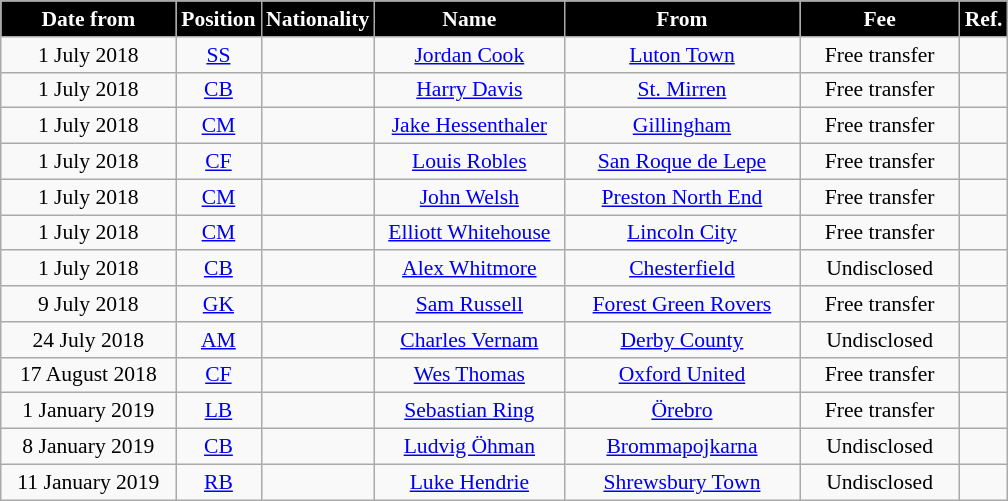<table class="wikitable"  style="text-align:center; font-size:90%; ">
<tr>
<th style="background:black; color:white; width:110px;">Date from</th>
<th style="background:black; color:white; width:50px;">Position</th>
<th style="background:black; color:white; width:50px;">Nationality</th>
<th style="background:black; color:white; width:120px;">Name</th>
<th style="background:black; color:white; width:150px;">From</th>
<th style="background:black; color:white; width:100px;">Fee</th>
<th style="background:black; color:white; width:25px;">Ref.</th>
</tr>
<tr>
<td>1 July 2018</td>
<td><a href='#'>SS</a></td>
<td></td>
<td><a href='#'>Jordan Cook</a></td>
<td> <a href='#'>Luton Town</a></td>
<td>Free transfer</td>
<td></td>
</tr>
<tr>
<td>1 July 2018</td>
<td><a href='#'>CB</a></td>
<td></td>
<td><a href='#'>Harry Davis</a></td>
<td> <a href='#'>St. Mirren</a></td>
<td>Free transfer</td>
<td></td>
</tr>
<tr>
<td>1 July 2018</td>
<td><a href='#'>CM</a></td>
<td></td>
<td><a href='#'>Jake Hessenthaler</a></td>
<td> <a href='#'>Gillingham</a></td>
<td>Free transfer</td>
<td></td>
</tr>
<tr>
<td>1 July 2018</td>
<td><a href='#'>CF</a></td>
<td></td>
<td><a href='#'>Louis Robles</a></td>
<td> <a href='#'>San Roque de Lepe</a></td>
<td>Free transfer</td>
<td></td>
</tr>
<tr>
<td>1 July 2018</td>
<td><a href='#'>CM</a></td>
<td></td>
<td><a href='#'>John Welsh</a></td>
<td> <a href='#'>Preston North End</a></td>
<td>Free transfer</td>
<td></td>
</tr>
<tr>
<td>1 July 2018</td>
<td><a href='#'>CM</a></td>
<td></td>
<td><a href='#'>Elliott Whitehouse</a></td>
<td> <a href='#'>Lincoln City</a></td>
<td>Free transfer</td>
<td></td>
</tr>
<tr>
<td>1 July 2018</td>
<td><a href='#'>CB</a></td>
<td></td>
<td><a href='#'>Alex Whitmore</a></td>
<td> <a href='#'>Chesterfield</a></td>
<td>Undisclosed</td>
<td></td>
</tr>
<tr>
<td>9 July 2018</td>
<td><a href='#'>GK</a></td>
<td></td>
<td><a href='#'>Sam Russell</a></td>
<td> <a href='#'>Forest Green Rovers</a></td>
<td>Free transfer</td>
<td></td>
</tr>
<tr>
<td>24 July 2018</td>
<td><a href='#'>AM</a></td>
<td></td>
<td><a href='#'>Charles Vernam</a></td>
<td> <a href='#'>Derby County</a></td>
<td>Undisclosed</td>
<td></td>
</tr>
<tr>
<td>17 August 2018</td>
<td><a href='#'>CF</a></td>
<td></td>
<td><a href='#'>Wes Thomas</a></td>
<td> <a href='#'>Oxford United</a></td>
<td>Free transfer</td>
<td></td>
</tr>
<tr>
<td>1 January 2019</td>
<td><a href='#'>LB</a></td>
<td></td>
<td><a href='#'>Sebastian Ring</a></td>
<td> <a href='#'>Örebro</a></td>
<td>Free transfer</td>
<td></td>
</tr>
<tr>
<td>8 January 2019</td>
<td><a href='#'>CB</a></td>
<td></td>
<td><a href='#'>Ludvig Öhman</a></td>
<td> <a href='#'>Brommapojkarna</a></td>
<td>Undisclosed</td>
<td></td>
</tr>
<tr>
<td>11 January 2019</td>
<td><a href='#'>RB</a></td>
<td></td>
<td><a href='#'>Luke Hendrie</a></td>
<td> <a href='#'>Shrewsbury Town</a></td>
<td>Undisclosed</td>
<td></td>
</tr>
</table>
